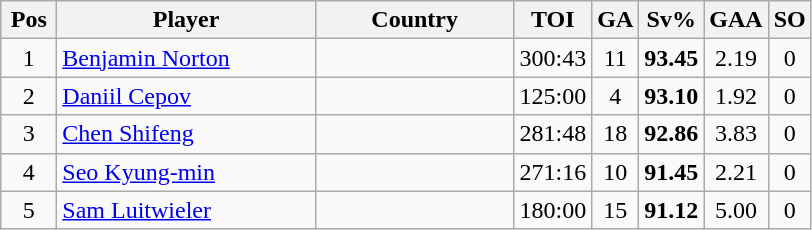<table class="wikitable sortable" style="text-align: center;">
<tr>
<th width=30>Pos</th>
<th width=165>Player</th>
<th width=125>Country</th>
<th width=20>TOI</th>
<th width=20>GA</th>
<th width=20>Sv%</th>
<th width=20>GAA</th>
<th width=20>SO</th>
</tr>
<tr>
<td>1</td>
<td align=left><a href='#'>Benjamin Norton</a></td>
<td align=left></td>
<td>300:43</td>
<td>11</td>
<td><strong>93.45</strong></td>
<td>2.19</td>
<td>0</td>
</tr>
<tr>
<td>2</td>
<td align=left><a href='#'>Daniil Cepov</a></td>
<td align=left></td>
<td>125:00</td>
<td>4</td>
<td><strong>93.10</strong></td>
<td>1.92</td>
<td>0</td>
</tr>
<tr>
<td>3</td>
<td align=left><a href='#'>Chen Shifeng</a></td>
<td align=left></td>
<td>281:48</td>
<td>18</td>
<td><strong>92.86</strong></td>
<td>3.83</td>
<td>0</td>
</tr>
<tr>
<td>4</td>
<td align=left><a href='#'>Seo Kyung-min</a></td>
<td align=left></td>
<td>271:16</td>
<td>10</td>
<td><strong>91.45</strong></td>
<td>2.21</td>
<td>0</td>
</tr>
<tr>
<td>5</td>
<td align=left><a href='#'>Sam Luitwieler</a></td>
<td align=left></td>
<td>180:00</td>
<td>15</td>
<td><strong>91.12</strong></td>
<td>5.00</td>
<td>0</td>
</tr>
</table>
